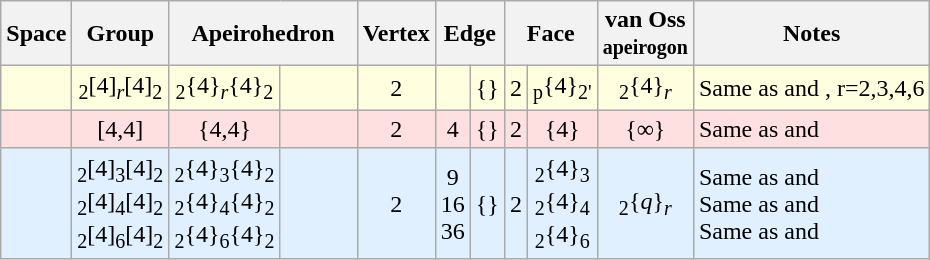<table class=wikitable>
<tr>
<th>Space</th>
<th>Group</th>
<th colspan=2>Apeirohedron</th>
<th>Vertex</th>
<th colspan=2>Edge</th>
<th colspan=2>Face</th>
<th>van Oss<br><small>apeirogon</small></th>
<th>Notes</th>
</tr>
<tr align=center BGCOLOR="#ffffe0">
<td></td>
<td><sub>2</sub>[4]<sub><em>r</em></sub>[4]<sub>2</sub></td>
<td><sub>2</sub>{4}<sub><em>r</em></sub>{4}<sub>2</sub></td>
<td><span>           </span><br></td>
<td>2</td>
<td></td>
<td>{}</td>
<td>2</td>
<td><sub>p</sub>{4}<sub>2'</sub></td>
<td><sub>2</sub>{4}<sub><em>r</em></sub></td>
<td align=left>Same as  and , r=2,3,4,6</td>
</tr>
<tr align=center BGCOLOR="#ffe0e0">
<td></td>
<td>[4,4]</td>
<td>{4,4}</td>
<td></td>
<td>2</td>
<td>4</td>
<td>{}</td>
<td>2</td>
<td>{4}</td>
<td>{∞}</td>
<td align=left>Same as  and </td>
</tr>
<tr align=center BGCOLOR="#e0f0ff">
<td></td>
<td valign=top><sub>2</sub>[4]<sub>3</sub>[4]<sub>2</sub><br><sub>2</sub>[4]<sub>4</sub>[4]<sub>2</sub><br><sub>2</sub>[4]<sub>6</sub>[4]<sub>2</sub></td>
<td valign=top><sub>2</sub>{4}<sub>3</sub>{4}<sub>2</sub><br><sub>2</sub>{4}<sub>4</sub>{4}<sub>2</sub><br><sub>2</sub>{4}<sub>6</sub>{4}<sub>2</sub></td>
<td valign=top><br><br></td>
<td>2</td>
<td>9<br>16<br>36</td>
<td>{}</td>
<td>2</td>
<td valign=top><sub>2</sub>{4}<sub>3</sub><br><sub>2</sub>{4}<sub>4</sub><br><sub>2</sub>{4}<sub>6</sub></td>
<td><sub>2</sub>{<em>q</em>}<sub><em>r</em></sub></td>
<td align=left>Same as  and <br>Same as  and <br>Same as   and </td>
</tr>
</table>
